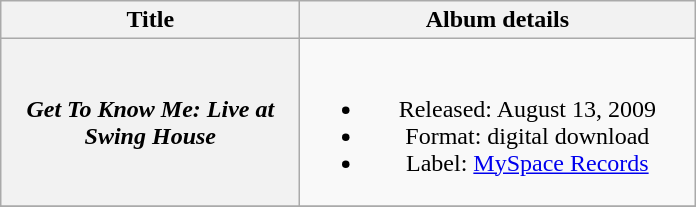<table class="wikitable plainrowheaders" style="text-align:center;" border="1">
<tr>
<th scope="col" style="width:12em;">Title</th>
<th scope="col" style="width:16em;">Album details</th>
</tr>
<tr>
<th scope="row"><em>Get To Know Me: Live at Swing House</em></th>
<td><br><ul><li>Released: August 13, 2009</li><li>Format: digital download</li><li>Label: <a href='#'>MySpace Records</a></li></ul></td>
</tr>
<tr>
</tr>
</table>
